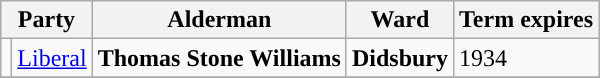<table class="wikitable">
<tr>
<th colspan="2">Party</th>
<th>Alderman</th>
<th>Ward</th>
<th>Term expires</th>
</tr>
<tr>
<td style="background-color:"></td>
<td><a href='#'>Liberal</a></td>
<td><strong>Thomas Stone Williams</strong></td>
<td><strong>Didsbury</strong></td>
<td>1934</td>
</tr>
<tr>
</tr>
</table>
